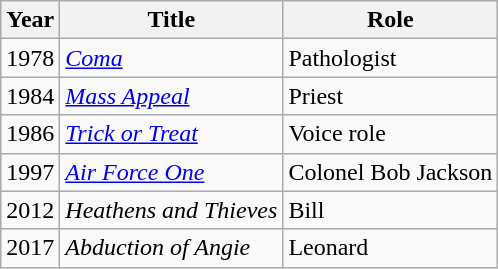<table class="wikitable sortable plainrowheaders">
<tr>
<th>Year</th>
<th>Title</th>
<th>Role</th>
</tr>
<tr>
<td>1978</td>
<td><em><a href='#'>Coma</a></em></td>
<td>Pathologist</td>
</tr>
<tr>
<td>1984</td>
<td><em><a href='#'>Mass Appeal</a></em></td>
<td>Priest</td>
</tr>
<tr>
<td>1986</td>
<td><em><a href='#'>Trick or Treat</a></em></td>
<td>Voice role</td>
</tr>
<tr>
<td>1997</td>
<td><em><a href='#'>Air Force One</a></em></td>
<td>Colonel Bob Jackson</td>
</tr>
<tr>
<td>2012</td>
<td><em>Heathens and Thieves</em></td>
<td>Bill</td>
</tr>
<tr>
<td>2017</td>
<td><em>Abduction of Angie</em></td>
<td>Leonard</td>
</tr>
</table>
